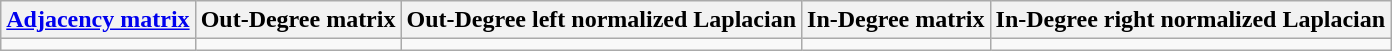<table class="wikitable">
<tr>
<th><a href='#'>Adjacency matrix</a></th>
<th>Out-Degree matrix</th>
<th>Out-Degree left normalized Laplacian</th>
<th>In-Degree matrix</th>
<th>In-Degree right normalized Laplacian</th>
</tr>
<tr>
<td></td>
<td></td>
<td></td>
<td></td>
<td></td>
</tr>
</table>
